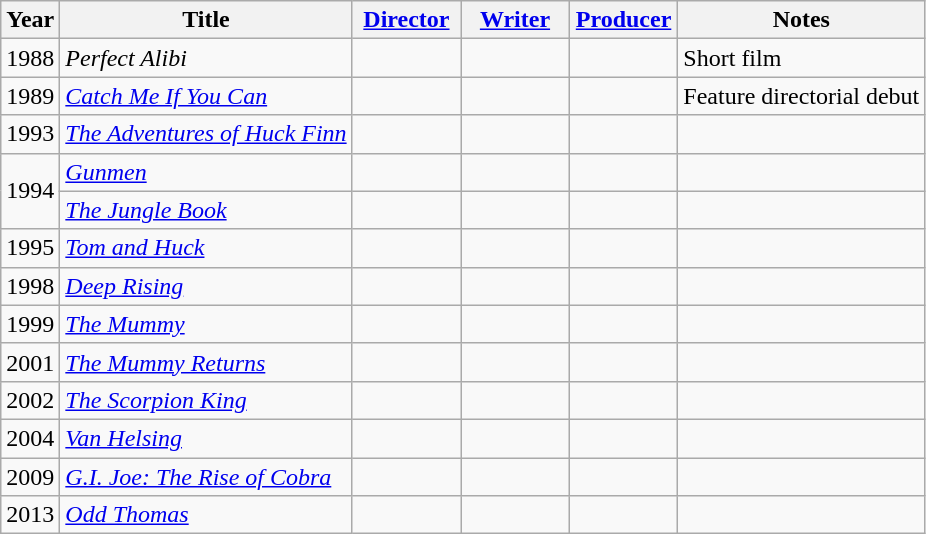<table class="wikitable">
<tr>
<th>Year</th>
<th>Title</th>
<th width="65"><a href='#'>Director</a></th>
<th width="65"><a href='#'>Writer</a></th>
<th width="65"><a href='#'>Producer</a></th>
<th>Notes</th>
</tr>
<tr>
<td>1988</td>
<td><em>Perfect Alibi</em></td>
<td></td>
<td></td>
<td></td>
<td>Short film</td>
</tr>
<tr>
<td>1989</td>
<td><em><a href='#'>Catch Me If You Can</a></em></td>
<td></td>
<td></td>
<td></td>
<td>Feature directorial debut</td>
</tr>
<tr>
<td>1993</td>
<td><em><a href='#'>The Adventures of Huck Finn</a></em></td>
<td></td>
<td></td>
<td></td>
<td></td>
</tr>
<tr>
<td rowspan="2">1994</td>
<td><em><a href='#'>Gunmen</a></em></td>
<td></td>
<td></td>
<td></td>
<td></td>
</tr>
<tr>
<td><em><a href='#'>The Jungle Book</a></em></td>
<td></td>
<td></td>
<td></td>
<td></td>
</tr>
<tr>
<td>1995</td>
<td><em><a href='#'>Tom and Huck</a></em></td>
<td></td>
<td></td>
<td></td>
<td></td>
</tr>
<tr>
<td>1998</td>
<td><em><a href='#'>Deep Rising</a></em></td>
<td></td>
<td></td>
<td></td>
<td></td>
</tr>
<tr>
<td>1999</td>
<td><em><a href='#'>The Mummy</a></em></td>
<td></td>
<td></td>
<td></td>
<td></td>
</tr>
<tr>
<td>2001</td>
<td><em><a href='#'>The Mummy Returns</a></em></td>
<td></td>
<td></td>
<td></td>
<td></td>
</tr>
<tr>
<td>2002</td>
<td><em><a href='#'>The Scorpion King</a></em></td>
<td></td>
<td></td>
<td></td>
<td></td>
</tr>
<tr>
<td>2004</td>
<td><em><a href='#'>Van Helsing</a></em></td>
<td></td>
<td></td>
<td></td>
<td></td>
</tr>
<tr>
<td>2009</td>
<td><em><a href='#'>G.I. Joe: The Rise of Cobra</a></em></td>
<td></td>
<td></td>
<td></td>
<td></td>
</tr>
<tr>
<td>2013</td>
<td><em><a href='#'>Odd Thomas</a></em></td>
<td></td>
<td></td>
<td></td>
<td></td>
</tr>
</table>
